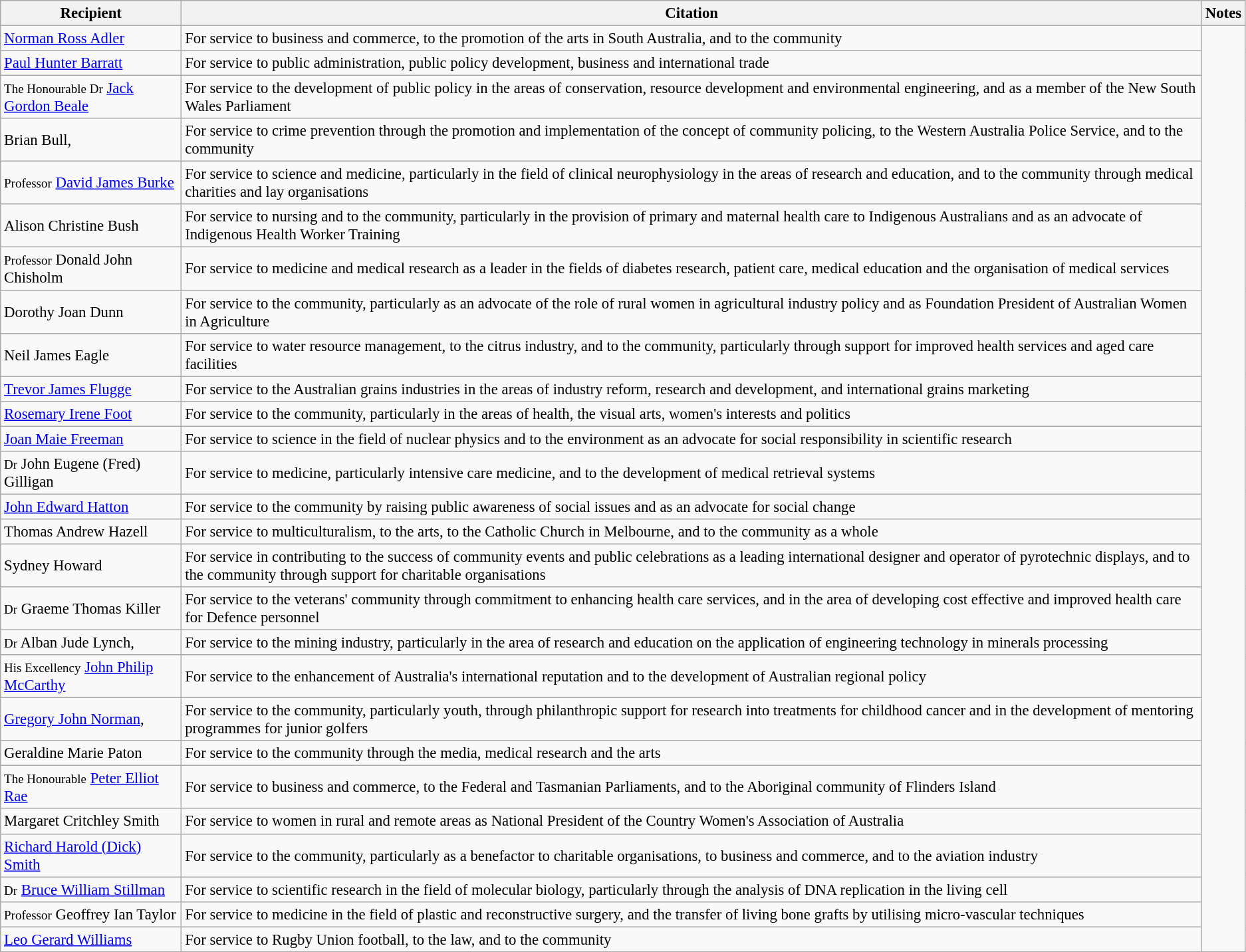<table class="wikitable" style="font-size:95%;">
<tr>
<th>Recipient</th>
<th>Citation</th>
<th>Notes</th>
</tr>
<tr>
<td><a href='#'>Norman Ross Adler</a></td>
<td>For service to business and commerce, to the promotion of the arts in South Australia, and to the community</td>
<td rowspan="27"></td>
</tr>
<tr>
<td><a href='#'>Paul Hunter Barratt</a></td>
<td>For service to public administration, public policy development, business and international trade</td>
</tr>
<tr>
<td><small> The Honourable Dr</small> <a href='#'>Jack Gordon Beale</a></td>
<td>For service to the development of public policy in the areas of conservation, resource development and environmental engineering, and as a member of the New South Wales Parliament</td>
</tr>
<tr>
<td>Brian Bull, </td>
<td>For service to crime prevention through the promotion and implementation of the concept of community policing, to the Western Australia Police Service, and to the community</td>
</tr>
<tr>
<td><small>Professor</small> <a href='#'>David James Burke</a></td>
<td>For service to science and medicine, particularly in the field of clinical neurophysiology in the areas of research and education, and to the community through medical charities and lay organisations</td>
</tr>
<tr>
<td>Alison Christine Bush</td>
<td>For service to nursing and to the community, particularly in the provision of primary and maternal health care to Indigenous Australians and as an advocate of Indigenous Health Worker Training</td>
</tr>
<tr>
<td><small>Professor</small> Donald John Chisholm</td>
<td>For service to medicine and medical research as a leader in the fields of diabetes research, patient care, medical education and the organisation of medical services</td>
</tr>
<tr>
<td>Dorothy Joan Dunn</td>
<td>For service to the community, particularly as an advocate of the role of rural women in agricultural industry policy and as Foundation President of Australian Women in Agriculture</td>
</tr>
<tr>
<td>Neil James Eagle</td>
<td>For service to water resource management, to the citrus industry, and to the community, particularly through support for improved health services and aged care facilities</td>
</tr>
<tr>
<td><a href='#'>Trevor James Flugge</a></td>
<td>For service to the Australian grains industries in the areas of industry reform, research and development, and international grains marketing</td>
</tr>
<tr>
<td><a href='#'>Rosemary Irene Foot</a></td>
<td>For service to the community, particularly in the areas of health, the visual arts, women's interests and politics</td>
</tr>
<tr>
<td><a href='#'>Joan Maie Freeman</a></td>
<td>For service to science in the field of nuclear physics and to the environment as an advocate for social responsibility in scientific research</td>
</tr>
<tr>
<td><small>Dr</small> John Eugene (Fred) Gilligan</td>
<td>For service to medicine, particularly intensive care medicine, and to the development of medical retrieval systems</td>
</tr>
<tr>
<td><a href='#'>John Edward Hatton</a></td>
<td>For service to the community by raising public awareness of social issues and as an advocate for social change</td>
</tr>
<tr>
<td>Thomas Andrew Hazell</td>
<td>For service to multiculturalism, to the arts, to the Catholic Church in Melbourne, and to the community as a whole</td>
</tr>
<tr>
<td>Sydney Howard</td>
<td>For service in contributing to the success of community events and public celebrations as a leading international designer and operator of pyrotechnic displays, and to the community through support for charitable organisations</td>
</tr>
<tr>
<td><small>Dr</small> Graeme Thomas Killer</td>
<td>For service to the veterans' community through commitment to enhancing health care services, and in the area of developing cost effective and improved health care for Defence personnel</td>
</tr>
<tr>
<td><small>Dr</small> Alban Jude Lynch, </td>
<td>For service to the mining industry, particularly in the area of research and education on the application of engineering technology in minerals processing</td>
</tr>
<tr>
<td><small>His Excellency</small> <a href='#'>John Philip McCarthy</a></td>
<td>For service to the enhancement of Australia's international reputation and to the development of Australian regional policy</td>
</tr>
<tr>
<td><a href='#'>Gregory John Norman</a>, </td>
<td>For service to the community, particularly youth, through philanthropic support for research into treatments for childhood cancer and in the development of mentoring programmes for junior golfers</td>
</tr>
<tr>
<td>Geraldine Marie Paton</td>
<td>For service to the community through the media, medical research and the arts</td>
</tr>
<tr>
<td><small>The Honourable</small> <a href='#'>Peter Elliot Rae</a></td>
<td>For service to business and commerce, to the Federal and Tasmanian Parliaments, and to the Aboriginal community of Flinders Island</td>
</tr>
<tr>
<td>Margaret Critchley Smith</td>
<td>For service to women in rural and remote areas as National President of the Country Women's Association of Australia</td>
</tr>
<tr>
<td><a href='#'>Richard Harold (Dick) Smith</a></td>
<td>For service to the community, particularly as a benefactor to charitable organisations, to business and commerce, and to the aviation industry</td>
</tr>
<tr>
<td><small>Dr</small> <a href='#'>Bruce William Stillman</a></td>
<td>For service to scientific research in the field of molecular biology, particularly through the analysis of DNA replication in the living cell</td>
</tr>
<tr>
<td><small>Professor</small> Geoffrey Ian Taylor</td>
<td>For service to medicine in the field of plastic and reconstructive surgery, and the transfer of living bone grafts by utilising micro-vascular techniques</td>
</tr>
<tr>
<td><a href='#'>Leo Gerard Williams</a> </td>
<td>For service to Rugby Union football, to the law, and to the community</td>
</tr>
</table>
